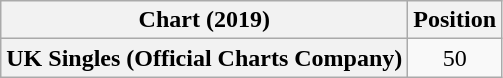<table class="wikitable plainrowheaders" style="text-align:center">
<tr>
<th scope="col">Chart (2019)</th>
<th scope="col">Position</th>
</tr>
<tr>
<th scope="row">UK Singles (Official Charts Company)</th>
<td>50</td>
</tr>
</table>
